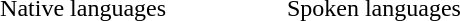<table class="whitetable" style="text-align:center">
<tr>
<td width="32%"></td>
<td width="2%"></td>
<td width="32%"></td>
</tr>
<tr>
<td>Native languages</td>
<td></td>
<td>Spoken languages</td>
</tr>
</table>
